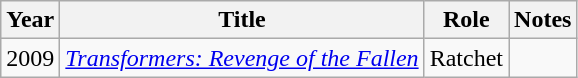<table class="wikitable sortable">
<tr>
<th>Year</th>
<th>Title</th>
<th>Role</th>
<th>Notes</th>
</tr>
<tr>
<td>2009</td>
<td><em><a href='#'>Transformers: Revenge of the Fallen</a></em></td>
<td>Ratchet</td>
<td></td>
</tr>
</table>
